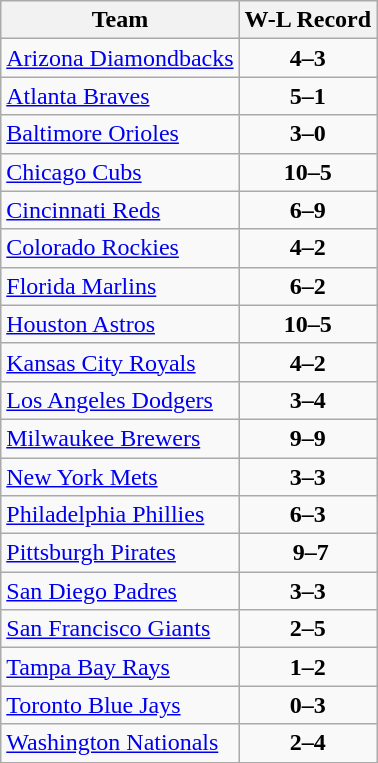<table class="wikitable" style="text-align:left;">
<tr>
<th>Team</th>
<th>W-L Record</th>
</tr>
<tr>
<td><a href='#'>Arizona Diamondbacks</a></td>
<td style="text-align:center;"><strong>4–3</strong></td>
</tr>
<tr>
<td><a href='#'>Atlanta Braves</a></td>
<td style="text-align:center;"><strong>5–1</strong></td>
</tr>
<tr>
<td><a href='#'>Baltimore Orioles</a></td>
<td style="text-align:center;"><strong>3–0</strong></td>
</tr>
<tr>
<td><a href='#'>Chicago Cubs</a></td>
<td style="text-align:center;"><strong>10–5</strong></td>
</tr>
<tr>
<td><a href='#'>Cincinnati Reds</a></td>
<td style="text-align:center;"><strong>6–9</strong></td>
</tr>
<tr>
<td><a href='#'>Colorado Rockies</a></td>
<td style="text-align:center;"><strong>4–2</strong></td>
</tr>
<tr>
<td><a href='#'>Florida Marlins</a></td>
<td style="text-align:center;"><strong>6–2</strong></td>
</tr>
<tr>
<td><a href='#'>Houston Astros</a></td>
<td style="text-align:center;"><strong>10–5</strong></td>
</tr>
<tr>
<td><a href='#'>Kansas City Royals</a></td>
<td style="text-align:center;"><strong>4–2</strong></td>
</tr>
<tr>
<td><a href='#'>Los Angeles Dodgers</a></td>
<td style="text-align:center;"><strong>3–4</strong></td>
</tr>
<tr>
<td><a href='#'>Milwaukee Brewers</a></td>
<td style="text-align:center;"><strong>9–9</strong></td>
</tr>
<tr>
<td><a href='#'>New York Mets</a></td>
<td style="text-align:center;"><strong>3–3</strong></td>
</tr>
<tr>
<td><a href='#'>Philadelphia Phillies</a></td>
<td style="text-align:center;"><strong>6–3</strong></td>
</tr>
<tr>
<td><a href='#'>Pittsburgh Pirates</a></td>
<td style="text-align:center;"> <strong>9–7</strong></td>
</tr>
<tr>
<td><a href='#'>San Diego Padres</a></td>
<td style="text-align:center;"><strong>3–3</strong></td>
</tr>
<tr>
<td><a href='#'>San Francisco Giants</a></td>
<td style="text-align:center;"><strong>2–5</strong></td>
</tr>
<tr>
<td><a href='#'>Tampa Bay Rays</a></td>
<td style="text-align:center;"><strong>1–2</strong></td>
</tr>
<tr>
<td><a href='#'>Toronto Blue Jays</a></td>
<td style="text-align:center;"><strong>0–3</strong></td>
</tr>
<tr>
<td><a href='#'>Washington Nationals</a></td>
<td style="text-align:center;"><strong>2–4</strong></td>
</tr>
</table>
